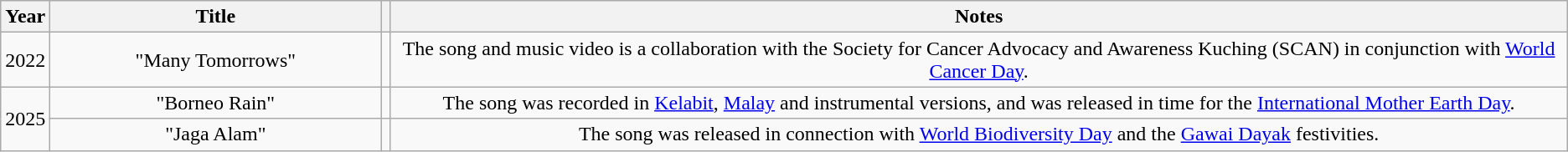<table class="wikitable plainrowheaders" style="text-align:center;">
<tr>
<th rowspan="1">Year</th>
<th rowspan="1" style="width:16em;">Title</th>
<th rowspan="1"></th>
<th rowspan="1">Notes</th>
</tr>
<tr>
<td>2022</td>
<td>"Many Tomorrows"</td>
<td></td>
<td>The song and music video is a collaboration with the Society for Cancer Advocacy and Awareness Kuching (SCAN) in conjunction with <a href='#'>World Cancer Day</a>.</td>
</tr>
<tr>
<td rowspan=2>2025</td>
<td>"Borneo Rain"</td>
<td></td>
<td>The song was recorded in <a href='#'>Kelabit</a>, <a href='#'>Malay</a> and instrumental versions, and  was released in time for the <a href='#'>International Mother Earth Day</a>.</td>
</tr>
<tr>
<td>"Jaga Alam"</td>
<td></td>
<td>The song was released in connection with <a href='#'>World Biodiversity Day</a> and the <a href='#'>Gawai Dayak</a> festivities.</td>
</tr>
</table>
